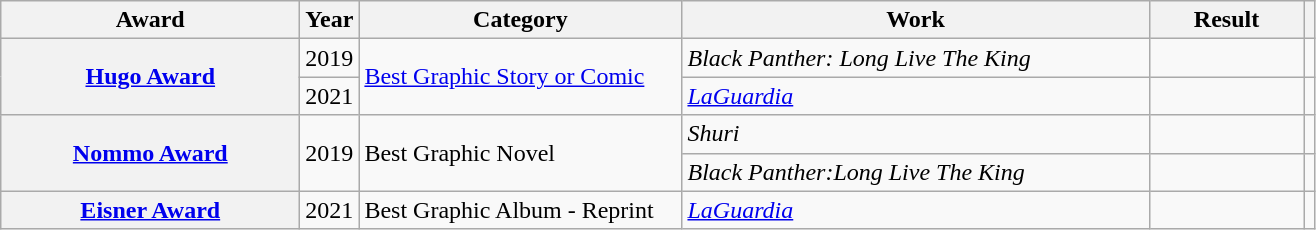<table class="wikitable sortable plainrowheaders">
<tr>
<th scope=col style="width: 12em">Award</th>
<th scope=col>Year</th>
<th scope=col style="width: 13em">Category</th>
<th scope=col style="width: 19em">Work</th>
<th scope=col style="width: 6em">Result</th>
<th scope=col class=unsortable></th>
</tr>
<tr>
<th rowspan="2" scope="row" style="text-align: center"><a href='#'>Hugo Award</a></th>
<td>2019</td>
<td rowspan="2"><a href='#'>Best Graphic Story or Comic</a></td>
<td><em>Black Panther: Long Live The King</em></td>
<td></td>
<td></td>
</tr>
<tr>
<td>2021</td>
<td><em><a href='#'>LaGuardia</a></em></td>
<td></td>
<td></td>
</tr>
<tr>
<th rowspan="2"rowspan="2" scope="row" style="text-align: center"><a href='#'>Nommo Award</a></th>
<td rowspan="2">2019</td>
<td rowspan="2">Best Graphic Novel</td>
<td><em>Shuri</em></td>
<td></td>
<td></td>
</tr>
<tr>
<td><em>Black Panther:Long Live The King</em></td>
<td></td>
<td></td>
</tr>
<tr>
<th rowspan="1" scope="row" style="text-align: center"><a href='#'>Eisner Award</a></th>
<td>2021</td>
<td>Best Graphic Album - Reprint</td>
<td><a href='#'><em>LaGuardia</em></a></td>
<td></td>
<td></td>
</tr>
</table>
